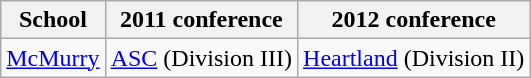<table class="wikitable sortable">
<tr>
<th>School</th>
<th>2011 conference</th>
<th>2012 conference</th>
</tr>
<tr style="text-align:center;">
<td><a href='#'>McMurry</a></td>
<td><a href='#'>ASC</a> (Division III)</td>
<td><a href='#'>Heartland</a> (Division II)</td>
</tr>
</table>
